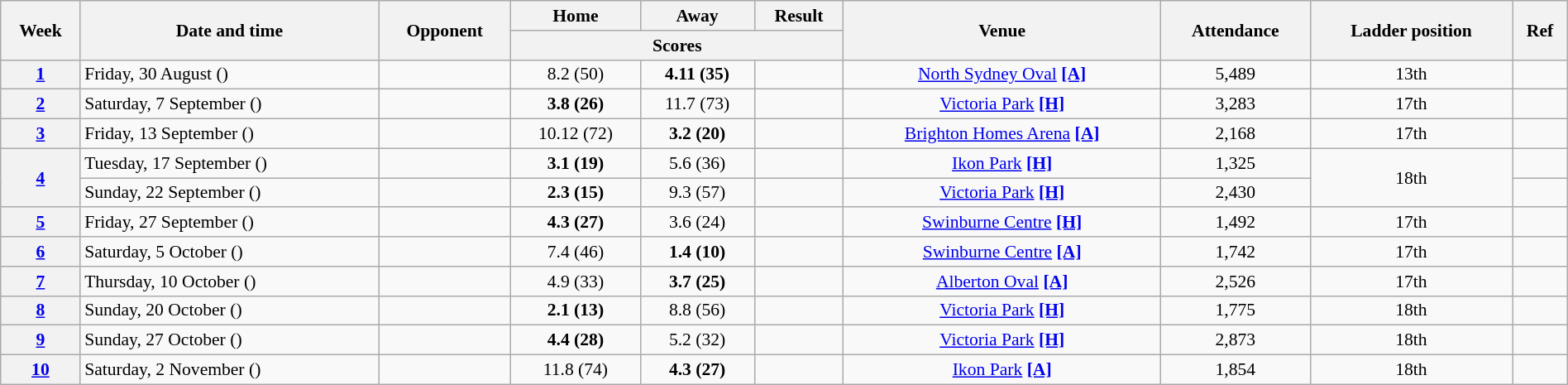<table class="wikitable plainrowheaders" style="font-size:90%; width:100%; text-align:center;">
<tr>
<th scope="col" rowspan="2">Week</th>
<th scope="col" rowspan="2">Date and time</th>
<th scope="col" rowspan="2">Opponent</th>
<th scope="col">Home</th>
<th scope="col">Away</th>
<th scope="col">Result</th>
<th scope="col" rowspan="2">Venue</th>
<th scope="col" rowspan="2">Attendance</th>
<th scope="col" rowspan="2">Ladder position</th>
<th scope="col" class="unsortable" rowspan=2>Ref</th>
</tr>
<tr>
<th scope="col" colspan="3">Scores</th>
</tr>
<tr>
<th scope="row" style="text-align: center;"><a href='#'>1</a></th>
<td align=left>Friday, 30 August ()</td>
<td align=left></td>
<td>8.2 (50)</td>
<td><strong>4.11 (35)</strong></td>
<td></td>
<td><a href='#'>North Sydney Oval</a> <a href='#'><strong>[A]</strong></a></td>
<td>5,489</td>
<td>13th</td>
<td></td>
</tr>
<tr>
<th scope="row" style="text-align: center;"><a href='#'>2</a></th>
<td align=left>Saturday, 7 September ()</td>
<td align=left></td>
<td><strong>3.8 (26)</strong></td>
<td>11.7 (73)</td>
<td></td>
<td><a href='#'>Victoria Park</a> <a href='#'><strong>[H]</strong></a></td>
<td>3,283</td>
<td>17th</td>
<td></td>
</tr>
<tr>
<th scope="row" style="text-align: center;"><a href='#'>3</a></th>
<td align=left>Friday, 13 September ()</td>
<td align=left></td>
<td>10.12 (72)</td>
<td><strong>3.2 (20)</strong></td>
<td></td>
<td><a href='#'>Brighton Homes Arena</a> <a href='#'><strong>[A]</strong></a></td>
<td>2,168</td>
<td>17th</td>
<td></td>
</tr>
<tr>
<th scope="row" style="text-align: center;" rowspan=2><a href='#'>4</a></th>
<td align=left>Tuesday, 17 September ()</td>
<td align=left></td>
<td><strong>3.1 (19)</strong></td>
<td>5.6 (36)</td>
<td></td>
<td><a href='#'>Ikon Park</a> <a href='#'><strong>[H]</strong></a></td>
<td>1,325</td>
<td rowspan=2>18th</td>
<td></td>
</tr>
<tr>
<td align=left>Sunday, 22 September ()</td>
<td align=left></td>
<td><strong>2.3 (15)</strong></td>
<td>9.3 (57)</td>
<td></td>
<td><a href='#'>Victoria Park</a> <a href='#'><strong>[H]</strong></a></td>
<td>2,430</td>
<td></td>
</tr>
<tr>
<th scope="row" style="text-align: center;"><a href='#'>5</a></th>
<td align=left>Friday, 27 September ()</td>
<td align=left></td>
<td><strong>4.3 (27)</strong></td>
<td>3.6 (24)</td>
<td></td>
<td><a href='#'>Swinburne Centre</a> <a href='#'><strong>[H]</strong></a></td>
<td>1,492</td>
<td>17th</td>
<td></td>
</tr>
<tr>
<th scope="row" style="text-align: center;"><a href='#'>6</a></th>
<td align=left>Saturday, 5 October ()</td>
<td align=left></td>
<td>7.4 (46)</td>
<td><strong>1.4 (10)</strong></td>
<td></td>
<td><a href='#'>Swinburne Centre</a> <a href='#'><strong>[A]</strong></a></td>
<td>1,742</td>
<td>17th</td>
<td></td>
</tr>
<tr>
<th scope="row" style="text-align: center;"><a href='#'>7</a></th>
<td align=left>Thursday, 10 October ()</td>
<td align=left></td>
<td>4.9 (33)</td>
<td><strong>3.7 (25)</strong></td>
<td></td>
<td><a href='#'>Alberton Oval</a> <a href='#'><strong>[A]</strong></a></td>
<td>2,526</td>
<td>17th</td>
<td></td>
</tr>
<tr>
<th scope="row" style="text-align: center;"><a href='#'>8</a></th>
<td align=left>Sunday, 20 October ()</td>
<td align=left></td>
<td><strong>2.1 (13)</strong></td>
<td>8.8 (56)</td>
<td></td>
<td><a href='#'>Victoria Park</a> <a href='#'><strong>[H]</strong></a></td>
<td>1,775</td>
<td>18th</td>
<td></td>
</tr>
<tr>
<th scope="row" style="text-align: center;"><a href='#'>9</a></th>
<td align=left>Sunday, 27 October ()</td>
<td align=left></td>
<td><strong>4.4 (28)</strong></td>
<td>5.2 (32)</td>
<td></td>
<td><a href='#'>Victoria Park</a> <a href='#'><strong>[H]</strong></a></td>
<td>2,873</td>
<td>18th</td>
<td></td>
</tr>
<tr>
<th scope="row" style="text-align: center;"><a href='#'>10</a></th>
<td align=left>Saturday, 2 November ()</td>
<td align=left></td>
<td>11.8 (74)</td>
<td><strong>4.3 (27)</strong></td>
<td></td>
<td><a href='#'>Ikon Park</a> <a href='#'><strong>[A]</strong></a></td>
<td>1,854</td>
<td>18th</td>
<td></td>
</tr>
</table>
